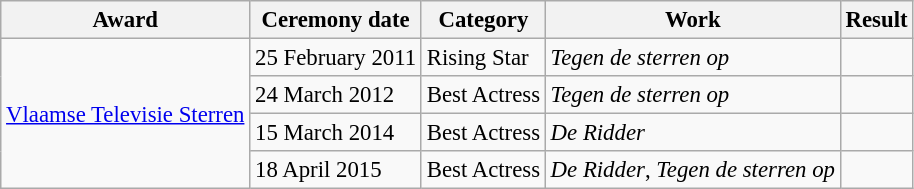<table class="wikitable sortable" style="font-size: 95%" valign="center";>
<tr>
<th scope="col">Award</th>
<th scope="col" class="unsortable">Ceremony date</th>
<th scope="col">Category</th>
<th scope="col">Work</th>
<th scope="col">Result</th>
</tr>
<tr>
<td rowspan=4><a href='#'>Vlaamse Televisie Sterren</a></td>
<td>25 February 2011</td>
<td>Rising Star</td>
<td><em>Tegen de sterren op</em></td>
<td></td>
</tr>
<tr>
<td>24 March 2012</td>
<td>Best Actress</td>
<td><em>Tegen de sterren op</em></td>
<td></td>
</tr>
<tr>
<td>15 March 2014</td>
<td>Best Actress</td>
<td><em>De Ridder</em></td>
<td></td>
</tr>
<tr>
<td>18 April 2015</td>
<td>Best Actress</td>
<td><em>De Ridder</em>, <em>Tegen de sterren op</em></td>
<td></td>
</tr>
</table>
